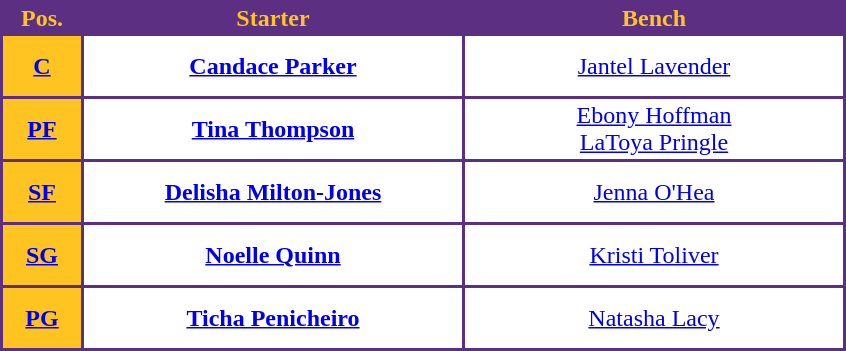<table style="text-align: center; background:#5c2f83; color:#FFC322">
<tr>
<th width="50">Pos.</th>
<th width="250">Starter</th>
<th width="250">Bench</th>
</tr>
<tr style="height:40px; background:white; color:#092C57">
<th style="background:#FFC322"><a href='#'><span>C</span></a></th>
<td><strong><a href='#'>Candace Parker</a></strong></td>
<td><a href='#'>Jantel Lavender</a></td>
</tr>
<tr style="height:40px; background:white; color:#092C57">
<th style="background:#FFC322"><a href='#'><span>PF</span></a></th>
<td><strong><a href='#'>Tina Thompson</a></strong></td>
<td><a href='#'>Ebony Hoffman</a><br><a href='#'>LaToya Pringle</a></td>
</tr>
<tr style="height:40px; background:white; color:#092C57">
<th style="background:#FFC322"><a href='#'><span>SF</span></a></th>
<td><strong><a href='#'>Delisha Milton-Jones</a></strong></td>
<td><a href='#'>Jenna O'Hea</a></td>
</tr>
<tr style="height:40px; background:white; color:#092C57">
<th style="background:#FFC322"><a href='#'><span>SG</span></a></th>
<td><strong><a href='#'>Noelle Quinn</a></strong></td>
<td><a href='#'>Kristi Toliver</a></td>
</tr>
<tr style="height:40px; background:white; color:#092C57">
<th style="background:#FFC322"><a href='#'><span>PG</span></a></th>
<td><strong><a href='#'>Ticha Penicheiro</a></strong></td>
<td><a href='#'>Natasha Lacy</a></td>
</tr>
</table>
